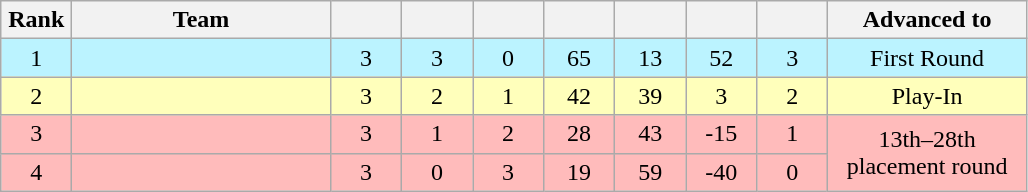<table class="wikitable" style="text-align:center;">
<tr>
<th width=40>Rank</th>
<th width=165>Team</th>
<th width=40></th>
<th width=40></th>
<th width=40></th>
<th width=40></th>
<th width=40></th>
<th width=40></th>
<th width=40></th>
<th width=125>Advanced to</th>
</tr>
<tr bgcolor=#bbf3ff>
<td>1</td>
<td style="text-align:left;"></td>
<td>3</td>
<td>3</td>
<td>0</td>
<td>65</td>
<td>13</td>
<td>52</td>
<td>3</td>
<td>First Round</td>
</tr>
<tr bgcolor=#ffffbb>
<td>2</td>
<td style="text-align:left;"></td>
<td>3</td>
<td>2</td>
<td>1</td>
<td>42</td>
<td>39</td>
<td>3</td>
<td>2</td>
<td>Play-In</td>
</tr>
<tr bgcolor=#ffbbbb>
<td>3</td>
<td style="text-align:left;"></td>
<td>3</td>
<td>1</td>
<td>2</td>
<td>28</td>
<td>43</td>
<td>-15</td>
<td>1</td>
<td rowspan=2>13th–28th placement round</td>
</tr>
<tr bgcolor=#ffbbbb>
<td>4</td>
<td style="text-align:left;"></td>
<td>3</td>
<td>0</td>
<td>3</td>
<td>19</td>
<td>59</td>
<td>-40</td>
<td>0</td>
</tr>
</table>
